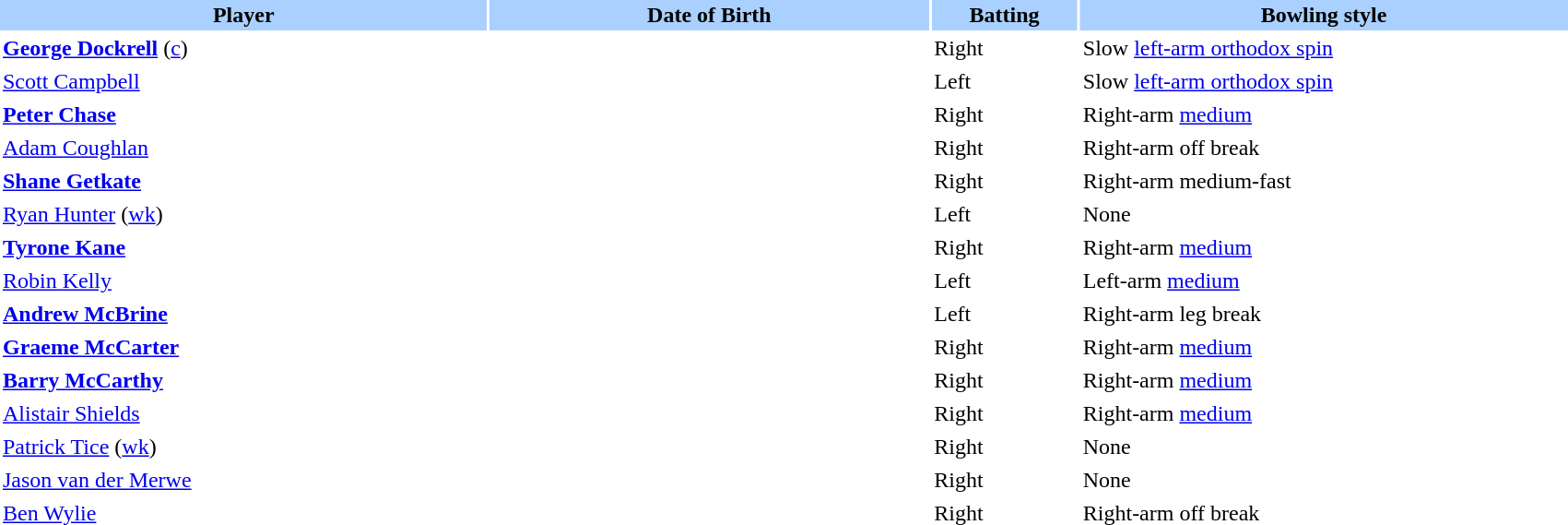<table border="0" cellspacing="2" cellpadding="2" style="width:90%;">
<tr style="background:#aad0ff;">
<th width=20%>Player</th>
<th width=18%>Date of Birth</th>
<th width=6%>Batting</th>
<th width=20%>Bowling style</th>
</tr>
<tr>
<td><strong><a href='#'>George Dockrell</a></strong> (<a href='#'>c</a>)</td>
<td></td>
<td>Right</td>
<td>Slow <a href='#'>left-arm orthodox spin</a></td>
</tr>
<tr>
<td><a href='#'>Scott Campbell</a></td>
<td></td>
<td>Left</td>
<td>Slow <a href='#'>left-arm orthodox spin</a></td>
</tr>
<tr>
<td><strong><a href='#'>Peter Chase</a></strong></td>
<td></td>
<td>Right</td>
<td>Right-arm <a href='#'>medium</a></td>
</tr>
<tr>
<td><a href='#'>Adam Coughlan</a></td>
<td></td>
<td>Right</td>
<td>Right-arm off break</td>
</tr>
<tr>
<td><strong><a href='#'>Shane Getkate</a></strong></td>
<td></td>
<td>Right</td>
<td>Right-arm medium-fast</td>
</tr>
<tr>
<td><a href='#'>Ryan Hunter</a> (<a href='#'>wk</a>)</td>
<td></td>
<td>Left</td>
<td>None</td>
</tr>
<tr>
<td><strong><a href='#'>Tyrone Kane</a></strong></td>
<td></td>
<td>Right</td>
<td>Right-arm <a href='#'>medium</a></td>
</tr>
<tr>
<td><a href='#'>Robin Kelly</a></td>
<td></td>
<td>Left</td>
<td>Left-arm <a href='#'>medium</a></td>
</tr>
<tr>
<td><strong><a href='#'>Andrew McBrine</a></strong></td>
<td></td>
<td>Left</td>
<td>Right-arm leg break</td>
</tr>
<tr>
<td><strong><a href='#'>Graeme McCarter</a></strong></td>
<td></td>
<td>Right</td>
<td>Right-arm <a href='#'>medium</a></td>
</tr>
<tr>
<td><strong><a href='#'>Barry McCarthy</a></strong></td>
<td></td>
<td>Right</td>
<td>Right-arm <a href='#'>medium</a></td>
</tr>
<tr>
<td><a href='#'>Alistair Shields</a></td>
<td></td>
<td>Right</td>
<td>Right-arm <a href='#'>medium</a></td>
</tr>
<tr>
<td><a href='#'>Patrick Tice</a> (<a href='#'>wk</a>)</td>
<td></td>
<td>Right</td>
<td>None</td>
</tr>
<tr>
<td><a href='#'>Jason van der Merwe</a></td>
<td></td>
<td>Right</td>
<td>None</td>
</tr>
<tr>
<td><a href='#'>Ben Wylie</a></td>
<td></td>
<td>Right</td>
<td>Right-arm off break</td>
</tr>
</table>
